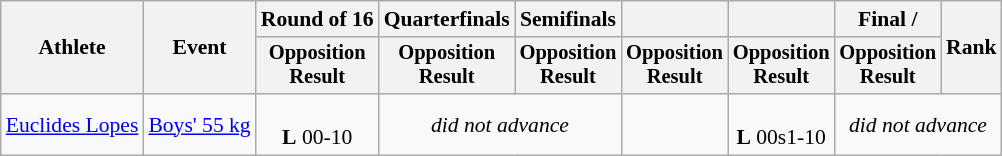<table class="wikitable" style="font-size:90%">
<tr>
<th rowspan="2">Athlete</th>
<th rowspan="2">Event</th>
<th>Round of 16</th>
<th>Quarterfinals</th>
<th>Semifinals</th>
<th></th>
<th></th>
<th>Final / </th>
<th rowspan=2>Rank</th>
</tr>
<tr style="font-size:95%">
<th>Opposition<br>Result</th>
<th>Opposition<br>Result</th>
<th>Opposition<br>Result</th>
<th>Opposition<br>Result</th>
<th>Opposition<br>Result</th>
<th>Opposition<br>Result</th>
</tr>
<tr align=center>
<td align=left><a href='#'>Euclides Lopes</a></td>
<td align=left><a href='#'>Boys' 55 kg</a></td>
<td><br> <strong>L</strong> 00-10</td>
<td Colspan=2><em>did not advance</em></td>
<td></td>
<td><br> <strong>L</strong> 00s1-10</td>
<td Colspan=2><em>did not advance</em></td>
</tr>
</table>
